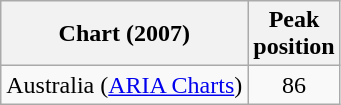<table class="wikitable sortable plainrowheaders" style="text-align:center">
<tr>
<th>Chart (2007)</th>
<th>Peak<br> position</th>
</tr>
<tr>
<td>Australia (<a href='#'>ARIA Charts</a>)</td>
<td align="center">86</td>
</tr>
</table>
